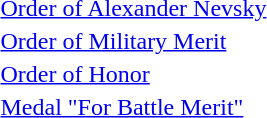<table>
<tr>
<td></td>
<td><a href='#'>Order of Alexander Nevsky</a></td>
</tr>
<tr>
<td></td>
<td><a href='#'>Order of Military Merit</a></td>
</tr>
<tr>
<td></td>
<td><a href='#'>Order of Honor</a></td>
</tr>
<tr>
<td></td>
<td><a href='#'>Medal "For Battle Merit"</a></td>
</tr>
<tr>
</tr>
</table>
